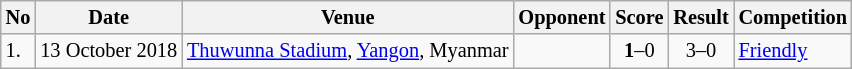<table class="wikitable" style="font-size:85%;">
<tr>
<th>No</th>
<th>Date</th>
<th>Venue</th>
<th>Opponent</th>
<th>Score</th>
<th>Result</th>
<th>Competition</th>
</tr>
<tr>
<td>1.</td>
<td>13 October 2018</td>
<td><a href='#'>Thuwunna Stadium</a>, <a href='#'>Yangon</a>, Myanmar</td>
<td></td>
<td align=center><strong>1</strong>–0</td>
<td align=center>3–0</td>
<td><a href='#'>Friendly</a></td>
</tr>
</table>
